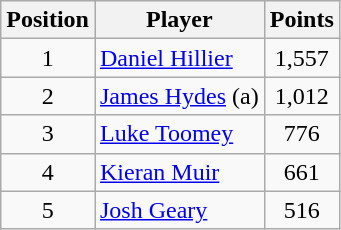<table class=wikitable>
<tr>
<th>Position</th>
<th>Player</th>
<th>Points</th>
</tr>
<tr>
<td align=center>1</td>
<td> <a href='#'>Daniel Hillier</a></td>
<td align=center>1,557</td>
</tr>
<tr>
<td align=center>2</td>
<td> <a href='#'>James Hydes</a> (a)</td>
<td align=center>1,012</td>
</tr>
<tr>
<td align=center>3</td>
<td> <a href='#'>Luke Toomey</a></td>
<td align=center>776</td>
</tr>
<tr>
<td align=center>4</td>
<td> <a href='#'>Kieran Muir</a></td>
<td align=center>661</td>
</tr>
<tr>
<td align=center>5</td>
<td> <a href='#'>Josh Geary</a></td>
<td align=center>516</td>
</tr>
</table>
